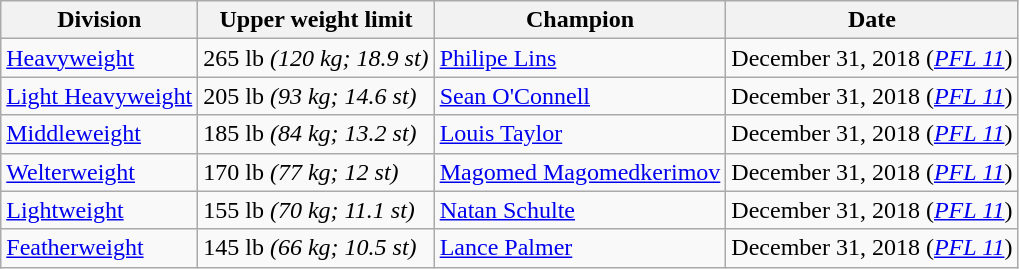<table class="wikitable">
<tr>
<th>Division</th>
<th>Upper weight limit</th>
<th>Champion</th>
<th>Date</th>
</tr>
<tr>
<td><a href='#'>Heavyweight</a></td>
<td>265 lb <em>(120 kg; 18.9 st)</em></td>
<td><a href='#'>Philipe Lins</a></td>
<td>December 31, 2018 (<em><a href='#'>PFL 11</a></em>)</td>
</tr>
<tr>
<td><a href='#'>Light Heavyweight</a></td>
<td>205 lb <em>(93 kg; 14.6 st)</em></td>
<td><a href='#'>Sean O'Connell</a></td>
<td>December 31, 2018 (<em><a href='#'>PFL 11</a></em>)</td>
</tr>
<tr>
<td><a href='#'>Middleweight</a></td>
<td>185 lb <em>(84 kg; 13.2 st)</em></td>
<td><a href='#'>Louis Taylor</a></td>
<td>December 31, 2018 (<em><a href='#'>PFL 11</a></em>)</td>
</tr>
<tr>
<td><a href='#'>Welterweight</a></td>
<td>170 lb <em>(77 kg; 12 st)</em></td>
<td><a href='#'>Magomed Magomedkerimov</a></td>
<td>December 31, 2018 (<em><a href='#'>PFL 11</a></em>)</td>
</tr>
<tr>
<td><a href='#'>Lightweight</a></td>
<td>155 lb <em>(70 kg; 11.1 st)</em></td>
<td><a href='#'>Natan Schulte</a></td>
<td>December 31, 2018 (<em><a href='#'>PFL 11</a></em>)</td>
</tr>
<tr>
<td><a href='#'>Featherweight</a></td>
<td>145 lb <em>(66 kg; 10.5 st)</em></td>
<td><a href='#'>Lance Palmer</a></td>
<td>December 31, 2018 (<em><a href='#'>PFL 11</a></em>)</td>
</tr>
</table>
